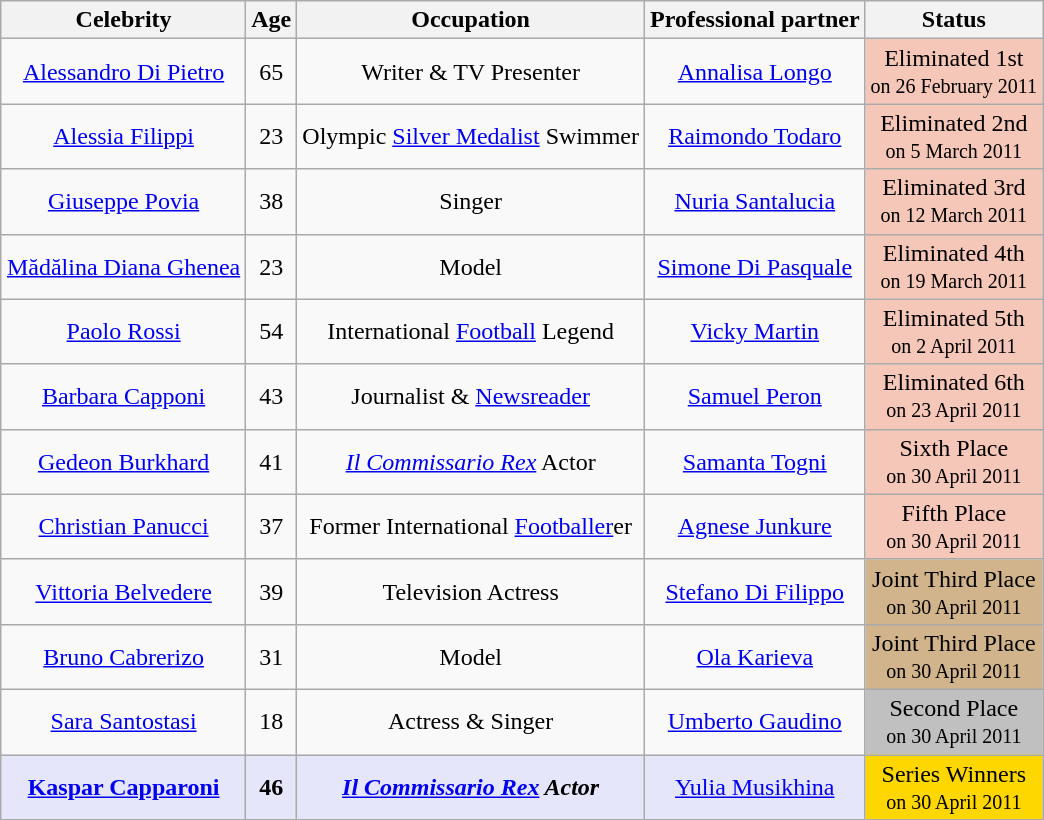<table class="wikitable" style="margin:auto; text-align:center;">
<tr>
<th>Celebrity</th>
<th>Age</th>
<th>Occupation</th>
<th>Professional partner</th>
<th>Status</th>
</tr>
<tr>
<td><a href='#'>Alessandro Di Pietro</a></td>
<td>65</td>
<td>Writer & TV Presenter</td>
<td><a href='#'>Annalisa Longo</a></td>
<td bgcolor="#f4c7b8">Eliminated 1st<br><small>on 26 February 2011</small></td>
</tr>
<tr>
<td><a href='#'>Alessia Filippi</a></td>
<td>23</td>
<td>Olympic <a href='#'>Silver Medalist</a> Swimmer</td>
<td><a href='#'>Raimondo Todaro</a></td>
<td bgcolor="#f4c7b8">Eliminated 2nd<br><small>on 5 March 2011</small></td>
</tr>
<tr>
<td><a href='#'>Giuseppe Povia</a></td>
<td>38</td>
<td>Singer</td>
<td><a href='#'>Nuria Santalucia</a></td>
<td bgcolor="#f4c7b8">Eliminated 3rd<br><small>on 12 March 2011</small></td>
</tr>
<tr>
<td><a href='#'>Mădălina Diana Ghenea</a></td>
<td>23</td>
<td>Model</td>
<td><a href='#'>Simone Di Pasquale</a></td>
<td bgcolor="#f4c7b8">Eliminated 4th<br><small>on 19 March 2011</small></td>
</tr>
<tr>
<td><a href='#'>Paolo Rossi</a></td>
<td>54</td>
<td>International <a href='#'>Football</a> Legend</td>
<td><a href='#'>Vicky Martin</a></td>
<td bgcolor="#f4c7b8">Eliminated 5th<br><small>on 2 April 2011</small></td>
</tr>
<tr>
<td><a href='#'>Barbara Capponi</a></td>
<td>43</td>
<td>Journalist & <a href='#'>Newsreader</a></td>
<td><a href='#'>Samuel Peron</a></td>
<td bgcolor="#f4c7b8">Eliminated 6th<br><small>on 23 April 2011</small></td>
</tr>
<tr>
<td><a href='#'>Gedeon Burkhard</a></td>
<td>41</td>
<td><em><a href='#'>Il Commissario Rex</a></em> Actor</td>
<td><a href='#'>Samanta Togni</a></td>
<td bgcolor="#f4c7b8">Sixth Place<br><small>on 30 April 2011</small></td>
</tr>
<tr>
<td><a href='#'>Christian Panucci</a></td>
<td>37</td>
<td>Former International <a href='#'>Footballer</a>er</td>
<td><a href='#'>Agnese Junkure</a></td>
<td bgcolor="#f4c7b8">Fifth Place<br><small>on 30 April 2011</small></td>
</tr>
<tr>
<td><a href='#'>Vittoria Belvedere</a></td>
<td>39</td>
<td>Television Actress</td>
<td><a href='#'>Stefano Di Filippo</a></td>
<td bgcolor="tan">Joint Third Place<br><small>on 30 April 2011</small></td>
</tr>
<tr>
<td><a href='#'>Bruno Cabrerizo</a></td>
<td>31</td>
<td>Model</td>
<td><a href='#'>Ola Karieva</a></td>
<td bgcolor="tan">Joint Third Place<br><small>on 30 April 2011</small></td>
</tr>
<tr>
<td><a href='#'>Sara Santostasi</a></td>
<td>18</td>
<td>Actress & Singer</td>
<td><a href='#'>Umberto Gaudino</a></td>
<td bgcolor="silver">Second Place<br><small>on 30 April 2011</small></td>
</tr>
<tr>
<td bgcolor="lavender"><strong><a href='#'>Kaspar Capparoni</a></strong></td>
<td bgcolor="lavender"><strong>46</strong></td>
<td bgcolor="lavender"><strong><em><a href='#'>Il Commissario Rex</a><em> Actor<strong></td>
<td bgcolor="lavender"></strong><a href='#'>Yulia Musikhina</a><strong></td>
<td bgcolor="gold"></strong>Series Winners<br><small>on 30 April 2011</small><strong></td>
</tr>
</table>
